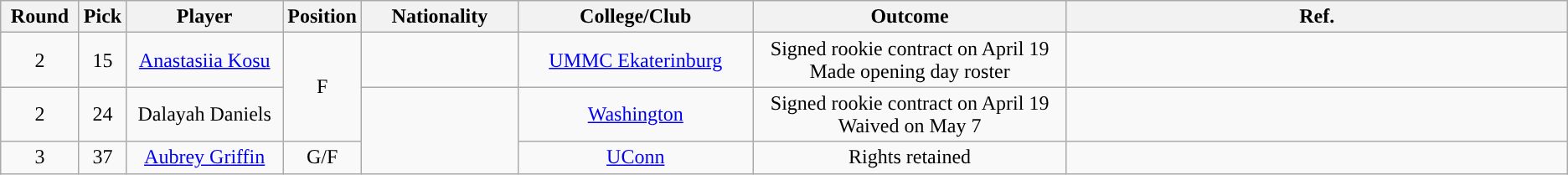<table class="wikitable sortable sortable" style="text-align: center">
<tr>
<th width="5%">Round</th>
<th width="3%">Pick</th>
<th width="10%">Player</th>
<th width="5%">Position</th>
<th width="10%">Nationality</th>
<th width="15%">College/Club</th>
<th width="20%">Outcome</th>
<th>Ref.</th>
</tr>
<tr>
<td>2</td>
<td>15</td>
<td><a href='#'>Anastasiia Kosu</a></td>
<td rowspan=2>F</td>
<td></td>
<td><a href='#'>UMMC Ekaterinburg</a></td>
<td>Signed rookie contract on April 19<br>Made opening day roster</td>
<td></td>
</tr>
<tr>
<td>2</td>
<td>24</td>
<td>Dalayah Daniels</td>
<td rowspan=2></td>
<td><a href='#'>Washington</a></td>
<td>Signed rookie contract on April 19<br>Waived on May 7</td>
<td></td>
</tr>
<tr>
<td>3</td>
<td>37</td>
<td><a href='#'>Aubrey Griffin</a></td>
<td>G/F</td>
<td><a href='#'>UConn</a></td>
<td>Rights retained</td>
<td></td>
</tr>
</table>
